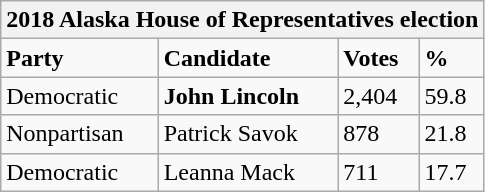<table class="wikitable">
<tr>
<th colspan="4">2018 Alaska House of Representatives election</th>
</tr>
<tr>
<td><strong>Party</strong></td>
<td><strong>Candidate</strong></td>
<td><strong>Votes</strong></td>
<td><strong>%</strong></td>
</tr>
<tr>
<td>Democratic</td>
<td><strong>John Lincoln</strong></td>
<td>2,404</td>
<td>59.8</td>
</tr>
<tr>
<td>Nonpartisan</td>
<td>Patrick Savok</td>
<td>878</td>
<td>21.8</td>
</tr>
<tr>
<td>Democratic</td>
<td>Leanna Mack</td>
<td>711</td>
<td>17.7</td>
</tr>
</table>
